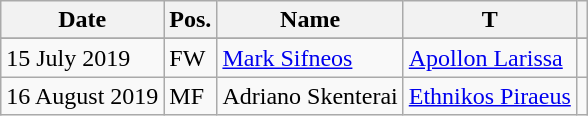<table class="wikitable">
<tr>
<th>Date</th>
<th>Pos.</th>
<th>Name</th>
<th>T</th>
<th></th>
</tr>
<tr>
</tr>
<tr>
<td>15 July 2019</td>
<td>FW</td>
<td> <a href='#'>Mark Sifneos</a></td>
<td> <a href='#'>Apollon Larissa</a></td>
<td></td>
</tr>
<tr>
<td>16 August 2019</td>
<td>MF</td>
<td> Adriano Skenterai</td>
<td> <a href='#'>Ethnikos Piraeus</a></td>
<td></td>
</tr>
</table>
